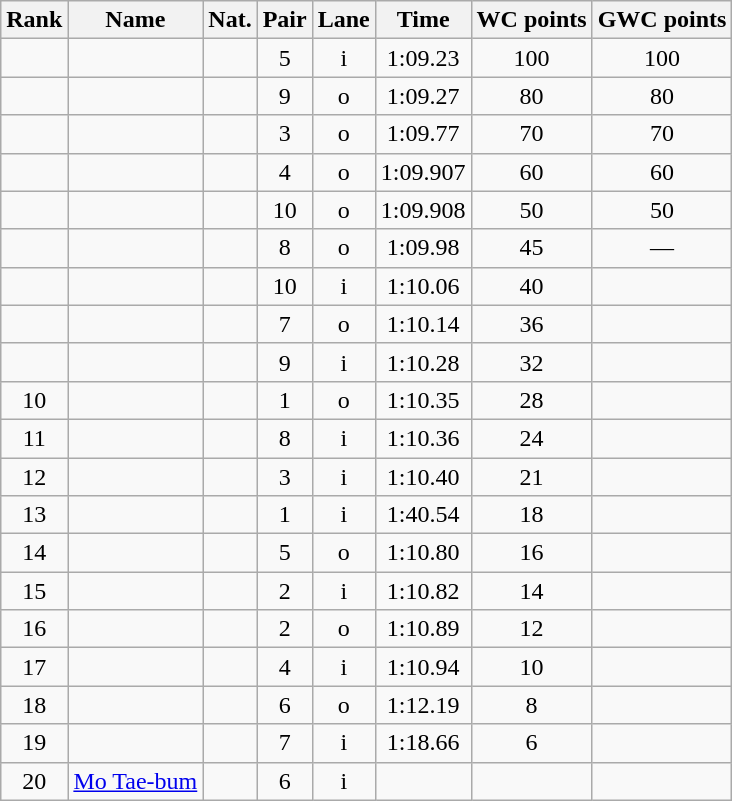<table class="wikitable sortable" style="text-align:center">
<tr>
<th>Rank</th>
<th>Name</th>
<th>Nat.</th>
<th>Pair</th>
<th>Lane</th>
<th>Time</th>
<th>WC points</th>
<th>GWC points</th>
</tr>
<tr>
<td></td>
<td align=left></td>
<td></td>
<td>5</td>
<td>i</td>
<td>1:09.23</td>
<td>100</td>
<td>100</td>
</tr>
<tr>
<td></td>
<td align=left></td>
<td></td>
<td>9</td>
<td>o</td>
<td>1:09.27</td>
<td>80</td>
<td>80</td>
</tr>
<tr>
<td></td>
<td align=left></td>
<td></td>
<td>3</td>
<td>o</td>
<td>1:09.77</td>
<td>70</td>
<td>70</td>
</tr>
<tr>
<td></td>
<td align=left></td>
<td></td>
<td>4</td>
<td>o</td>
<td>1:09.907</td>
<td>60</td>
<td>60</td>
</tr>
<tr>
<td></td>
<td align=left></td>
<td></td>
<td>10</td>
<td>o</td>
<td>1:09.908</td>
<td>50</td>
<td>50</td>
</tr>
<tr>
<td></td>
<td align=left></td>
<td></td>
<td>8</td>
<td>o</td>
<td>1:09.98</td>
<td>45</td>
<td>—</td>
</tr>
<tr>
<td></td>
<td align=left></td>
<td></td>
<td>10</td>
<td>i</td>
<td>1:10.06</td>
<td>40</td>
<td></td>
</tr>
<tr>
<td></td>
<td align=left></td>
<td></td>
<td>7</td>
<td>o</td>
<td>1:10.14</td>
<td>36</td>
<td></td>
</tr>
<tr>
<td></td>
<td align=left></td>
<td></td>
<td>9</td>
<td>i</td>
<td>1:10.28</td>
<td>32</td>
<td></td>
</tr>
<tr>
<td>10</td>
<td align=left></td>
<td></td>
<td>1</td>
<td>o</td>
<td>1:10.35</td>
<td>28</td>
<td></td>
</tr>
<tr>
<td>11</td>
<td align=left></td>
<td></td>
<td>8</td>
<td>i</td>
<td>1:10.36</td>
<td>24</td>
<td></td>
</tr>
<tr>
<td>12</td>
<td align=left></td>
<td></td>
<td>3</td>
<td>i</td>
<td>1:10.40</td>
<td>21</td>
<td></td>
</tr>
<tr>
<td>13</td>
<td align=left></td>
<td></td>
<td>1</td>
<td>i</td>
<td>1:40.54</td>
<td>18</td>
<td></td>
</tr>
<tr>
<td>14</td>
<td align=left></td>
<td></td>
<td>5</td>
<td>o</td>
<td>1:10.80</td>
<td>16</td>
<td></td>
</tr>
<tr>
<td>15</td>
<td align=left></td>
<td></td>
<td>2</td>
<td>i</td>
<td>1:10.82</td>
<td>14</td>
<td></td>
</tr>
<tr>
<td>16</td>
<td align=left></td>
<td></td>
<td>2</td>
<td>o</td>
<td>1:10.89</td>
<td>12</td>
<td></td>
</tr>
<tr>
<td>17</td>
<td align=left></td>
<td></td>
<td>4</td>
<td>i</td>
<td>1:10.94</td>
<td>10</td>
<td></td>
</tr>
<tr>
<td>18</td>
<td align=left></td>
<td></td>
<td>6</td>
<td>o</td>
<td>1:12.19</td>
<td>8</td>
<td></td>
</tr>
<tr>
<td>19</td>
<td align=left></td>
<td></td>
<td>7</td>
<td>i</td>
<td>1:18.66</td>
<td>6</td>
<td></td>
</tr>
<tr>
<td>20</td>
<td align=left><a href='#'>Mo Tae-bum</a></td>
<td></td>
<td>6</td>
<td>i</td>
<td></td>
<td></td>
<td></td>
</tr>
</table>
